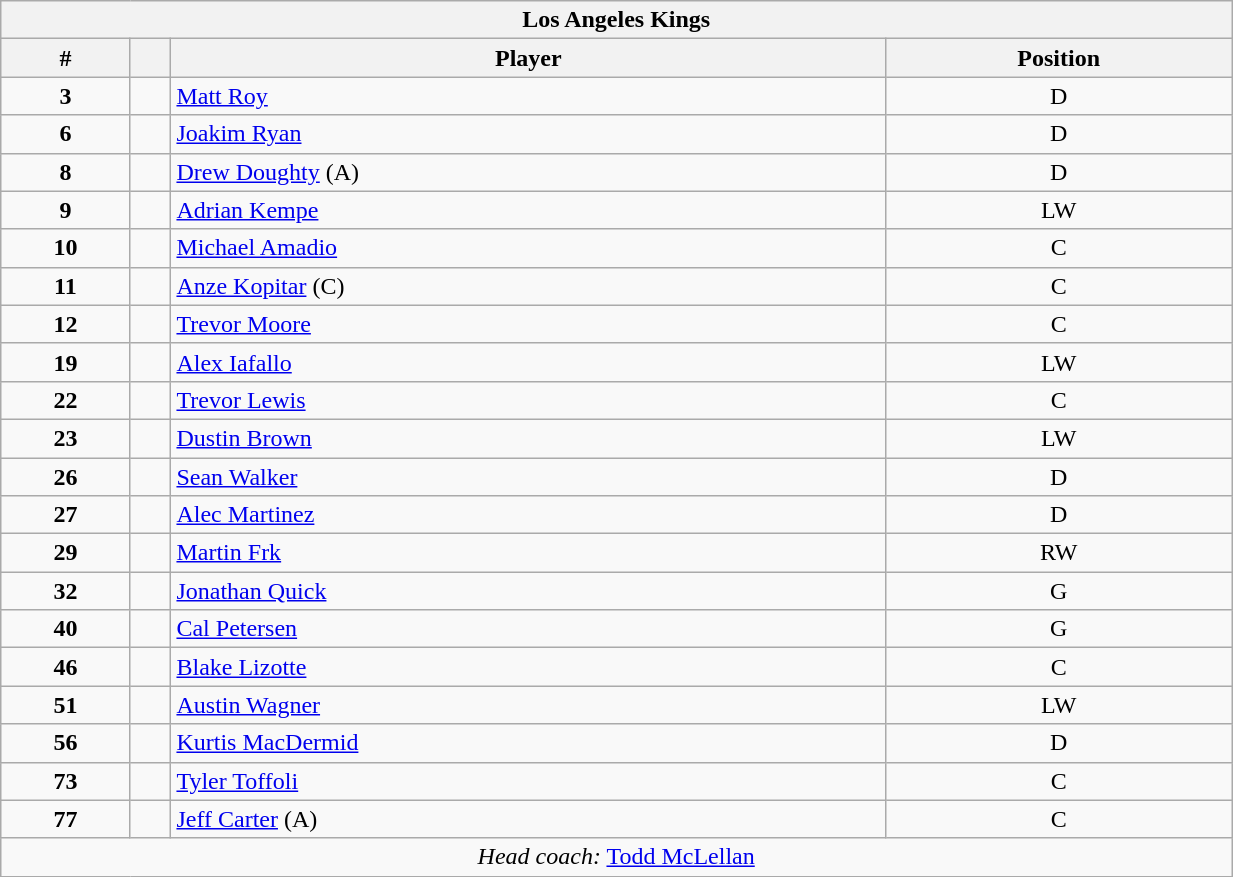<table class="wikitable" style="width:65%; text-align:center;">
<tr>
<th colspan=4>Los Angeles Kings</th>
</tr>
<tr>
<th>#</th>
<th></th>
<th>Player</th>
<th>Position</th>
</tr>
<tr>
<td><strong>3</strong></td>
<td align=center></td>
<td align=left><a href='#'>Matt Roy</a></td>
<td>D</td>
</tr>
<tr>
<td><strong>6</strong></td>
<td align=center></td>
<td align=left><a href='#'>Joakim Ryan</a></td>
<td>D</td>
</tr>
<tr>
<td><strong>8</strong></td>
<td align=center></td>
<td align=left><a href='#'>Drew Doughty</a> (A)</td>
<td>D</td>
</tr>
<tr>
<td><strong>9</strong></td>
<td align=center></td>
<td align=left><a href='#'>Adrian Kempe</a></td>
<td>LW</td>
</tr>
<tr>
<td><strong>10</strong></td>
<td align=center></td>
<td align=left><a href='#'>Michael Amadio</a></td>
<td>C</td>
</tr>
<tr>
<td><strong>11</strong></td>
<td align=center></td>
<td align=left><a href='#'>Anze Kopitar</a> (C)</td>
<td>C</td>
</tr>
<tr>
<td><strong>12</strong></td>
<td align=center></td>
<td align=left><a href='#'>Trevor Moore</a></td>
<td>C</td>
</tr>
<tr>
<td><strong>19</strong></td>
<td align=center></td>
<td align=left><a href='#'>Alex Iafallo</a></td>
<td>LW</td>
</tr>
<tr>
<td><strong>22</strong></td>
<td align=center></td>
<td align=left><a href='#'>Trevor Lewis</a></td>
<td>C</td>
</tr>
<tr>
<td><strong>23</strong></td>
<td align=center></td>
<td align=left><a href='#'>Dustin Brown</a></td>
<td>LW</td>
</tr>
<tr>
<td><strong>26</strong></td>
<td align=center></td>
<td align=left><a href='#'>Sean Walker</a></td>
<td>D</td>
</tr>
<tr>
<td><strong>27</strong></td>
<td align=center></td>
<td align=left><a href='#'>Alec Martinez</a></td>
<td>D</td>
</tr>
<tr>
<td><strong>29</strong></td>
<td align=center></td>
<td align=left><a href='#'>Martin Frk</a></td>
<td>RW</td>
</tr>
<tr>
<td><strong>32</strong></td>
<td align=center></td>
<td align=left><a href='#'>Jonathan Quick</a></td>
<td>G</td>
</tr>
<tr>
<td><strong>40</strong></td>
<td align=center></td>
<td align=left><a href='#'>Cal Petersen</a></td>
<td>G</td>
</tr>
<tr>
<td><strong>46</strong></td>
<td align=center></td>
<td align=left><a href='#'>Blake Lizotte</a></td>
<td>C</td>
</tr>
<tr>
<td><strong>51</strong></td>
<td align=center></td>
<td align=left><a href='#'>Austin Wagner</a></td>
<td>LW</td>
</tr>
<tr>
<td><strong>56</strong></td>
<td align=center></td>
<td align=left><a href='#'>Kurtis MacDermid</a></td>
<td>D</td>
</tr>
<tr>
<td><strong>73</strong></td>
<td align=center></td>
<td align=left><a href='#'>Tyler Toffoli</a></td>
<td>C</td>
</tr>
<tr>
<td><strong>77</strong></td>
<td align=center></td>
<td align=left><a href='#'>Jeff Carter</a> (A)</td>
<td>C</td>
</tr>
<tr>
<td colspan=4><em>Head coach:</em>  <a href='#'>Todd McLellan</a></td>
</tr>
</table>
